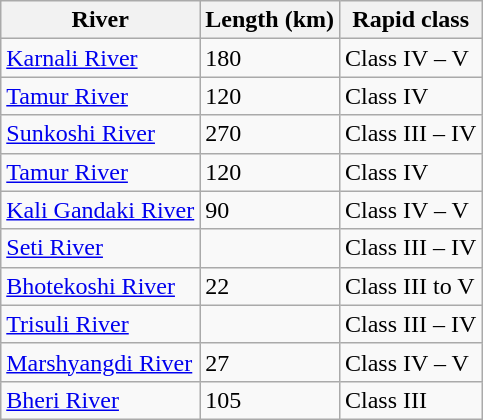<table class="wikitable">
<tr>
<th>River</th>
<th>Length (km)</th>
<th>Rapid class</th>
</tr>
<tr>
<td><a href='#'>Karnali River</a></td>
<td>180</td>
<td>Class IV – V</td>
</tr>
<tr>
<td><a href='#'>Tamur River</a></td>
<td>120</td>
<td>Class IV</td>
</tr>
<tr>
<td><a href='#'>Sunkoshi River</a></td>
<td>270</td>
<td>Class III – IV</td>
</tr>
<tr>
<td><a href='#'>Tamur River</a></td>
<td>120</td>
<td>Class IV</td>
</tr>
<tr>
<td><a href='#'>Kali Gandaki River</a></td>
<td>90</td>
<td>Class IV – V</td>
</tr>
<tr>
<td><a href='#'>Seti River</a></td>
<td></td>
<td>Class III – IV</td>
</tr>
<tr>
<td><a href='#'>Bhotekoshi River</a></td>
<td>22</td>
<td>Class III to V</td>
</tr>
<tr>
<td><a href='#'>Trisuli River</a></td>
<td></td>
<td>Class III – IV</td>
</tr>
<tr>
<td><a href='#'>Marshyangdi River</a></td>
<td>27</td>
<td>Class IV – V</td>
</tr>
<tr>
<td><a href='#'>Bheri River</a></td>
<td>105</td>
<td>Class III</td>
</tr>
</table>
